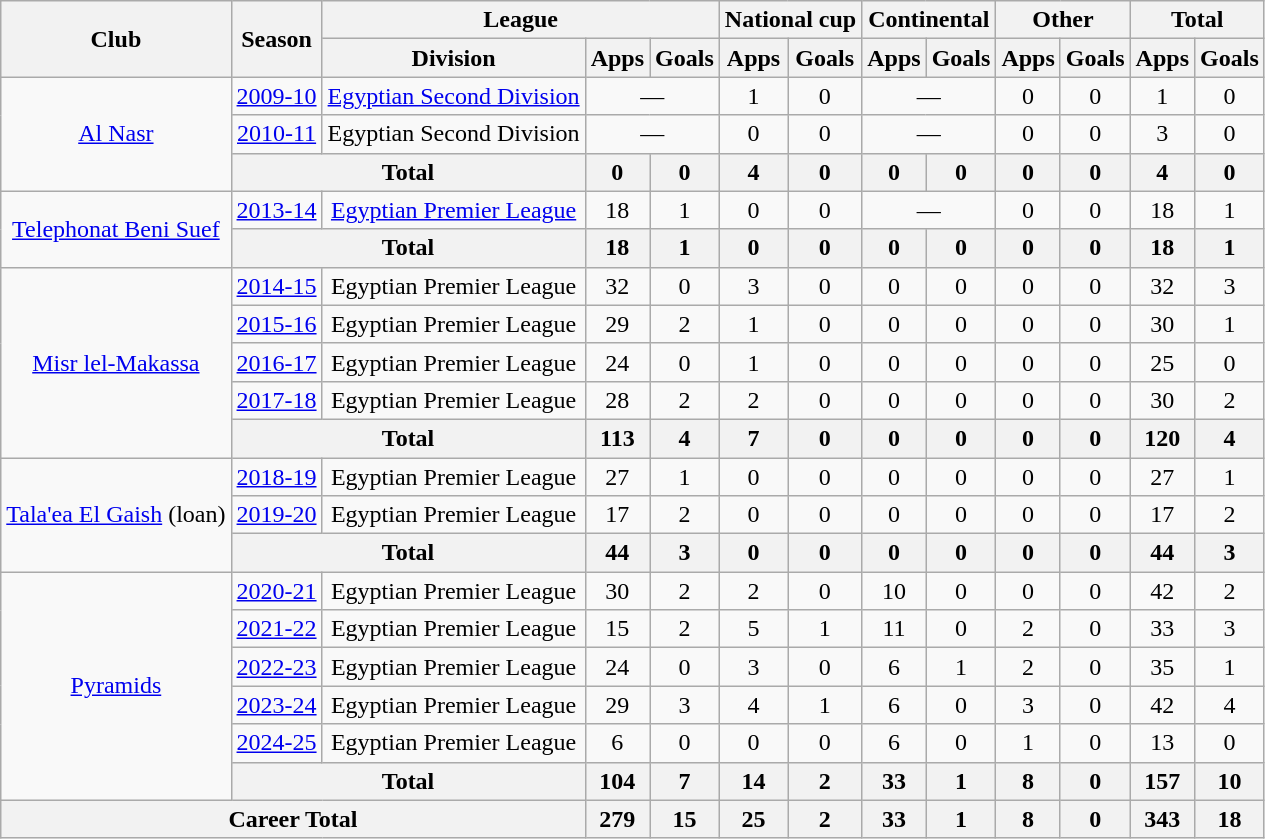<table class="wikitable" style="text-align:center">
<tr>
<th rowspan="2">Club</th>
<th rowspan="2">Season</th>
<th colspan="3">League</th>
<th colspan="2">National cup</th>
<th colspan="2">Continental</th>
<th colspan="2">Other</th>
<th colspan="2">Total</th>
</tr>
<tr>
<th>Division</th>
<th>Apps</th>
<th>Goals</th>
<th>Apps</th>
<th>Goals</th>
<th>Apps</th>
<th>Goals</th>
<th>Apps</th>
<th>Goals</th>
<th>Apps</th>
<th>Goals</th>
</tr>
<tr>
<td rowspan="3"><a href='#'>Al Nasr</a></td>
<td><a href='#'>2009-10</a></td>
<td><a href='#'>Egyptian Second Division</a></td>
<td colspan="2">—</td>
<td>1</td>
<td>0</td>
<td colspan="2">—</td>
<td>0</td>
<td>0</td>
<td>1</td>
<td>0</td>
</tr>
<tr>
<td><a href='#'>2010-11</a></td>
<td>Egyptian Second Division</td>
<td colspan="2">—</td>
<td 3>0</td>
<td>0</td>
<td colspan="2">—</td>
<td>0</td>
<td>0</td>
<td>3</td>
<td>0</td>
</tr>
<tr>
<th colspan="2">Total</th>
<th>0</th>
<th>0</th>
<th>4</th>
<th>0</th>
<th>0</th>
<th>0</th>
<th>0</th>
<th>0</th>
<th>4</th>
<th>0</th>
</tr>
<tr>
<td rowspan="2"><a href='#'>Telephonat Beni Suef</a></td>
<td><a href='#'>2013-14</a></td>
<td><a href='#'>Egyptian Premier League</a></td>
<td>18</td>
<td>1</td>
<td>0</td>
<td>0</td>
<td colspan="2">—</td>
<td>0</td>
<td>0</td>
<td>18</td>
<td>1</td>
</tr>
<tr>
<th colspan="2">Total</th>
<th>18</th>
<th>1</th>
<th>0</th>
<th>0</th>
<th>0</th>
<th>0</th>
<th>0</th>
<th>0</th>
<th>18</th>
<th>1</th>
</tr>
<tr>
<td rowspan="5"><a href='#'>Misr lel-Makassa</a></td>
<td><a href='#'>2014-15</a></td>
<td>Egyptian Premier League</td>
<td>32</td>
<td>0</td>
<td>3</td>
<td>0</td>
<td>0</td>
<td>0</td>
<td>0</td>
<td>0</td>
<td>32</td>
<td>3</td>
</tr>
<tr>
<td><a href='#'>2015-16</a></td>
<td>Egyptian Premier League</td>
<td>29</td>
<td>2</td>
<td>1</td>
<td>0</td>
<td>0</td>
<td>0</td>
<td>0</td>
<td>0</td>
<td>30</td>
<td>1</td>
</tr>
<tr>
<td><a href='#'>2016-17</a></td>
<td>Egyptian Premier League</td>
<td>24</td>
<td>0</td>
<td>1</td>
<td>0</td>
<td>0</td>
<td>0</td>
<td>0</td>
<td>0</td>
<td>25</td>
<td>0</td>
</tr>
<tr>
<td><a href='#'>2017-18</a></td>
<td>Egyptian Premier League</td>
<td>28</td>
<td>2</td>
<td>2</td>
<td>0</td>
<td>0</td>
<td>0</td>
<td>0</td>
<td>0</td>
<td>30</td>
<td>2</td>
</tr>
<tr>
<th colspan="2">Total</th>
<th>113</th>
<th>4</th>
<th>7</th>
<th>0</th>
<th>0</th>
<th>0</th>
<th>0</th>
<th>0</th>
<th>120</th>
<th>4</th>
</tr>
<tr>
<td rowspan="3"><a href='#'>Tala'ea El Gaish</a> (loan)</td>
<td><a href='#'>2018-19</a></td>
<td>Egyptian Premier League</td>
<td>27</td>
<td>1</td>
<td>0</td>
<td>0</td>
<td>0</td>
<td>0</td>
<td>0</td>
<td>0</td>
<td>27</td>
<td>1</td>
</tr>
<tr>
<td><a href='#'>2019-20</a></td>
<td>Egyptian Premier League</td>
<td>17</td>
<td>2</td>
<td>0</td>
<td>0</td>
<td>0</td>
<td>0</td>
<td>0</td>
<td>0</td>
<td>17</td>
<td>2</td>
</tr>
<tr>
<th colspan="2">Total</th>
<th>44</th>
<th>3</th>
<th>0</th>
<th>0</th>
<th>0</th>
<th>0</th>
<th>0</th>
<th>0</th>
<th>44</th>
<th>3</th>
</tr>
<tr>
<td rowspan="6"><a href='#'>Pyramids</a></td>
<td><a href='#'>2020-21</a></td>
<td>Egyptian Premier League</td>
<td>30</td>
<td>2</td>
<td>2</td>
<td>0</td>
<td>10</td>
<td>0</td>
<td>0</td>
<td>0</td>
<td>42</td>
<td>2</td>
</tr>
<tr>
<td><a href='#'>2021-22</a></td>
<td>Egyptian Premier League</td>
<td>15</td>
<td>2</td>
<td>5</td>
<td>1</td>
<td>11</td>
<td>0</td>
<td>2</td>
<td>0</td>
<td>33</td>
<td>3</td>
</tr>
<tr>
<td><a href='#'>2022-23</a></td>
<td>Egyptian Premier League</td>
<td>24</td>
<td>0</td>
<td>3</td>
<td>0</td>
<td>6</td>
<td>1</td>
<td>2</td>
<td>0</td>
<td>35</td>
<td>1</td>
</tr>
<tr>
<td><a href='#'>2023-24</a></td>
<td>Egyptian Premier League</td>
<td>29</td>
<td>3</td>
<td>4</td>
<td>1</td>
<td>6</td>
<td>0</td>
<td>3</td>
<td>0</td>
<td>42</td>
<td>4</td>
</tr>
<tr>
<td><a href='#'>2024-25</a></td>
<td>Egyptian Premier League</td>
<td>6</td>
<td>0</td>
<td>0</td>
<td>0</td>
<td>6</td>
<td>0</td>
<td>1</td>
<td>0</td>
<td>13</td>
<td>0</td>
</tr>
<tr>
<th colspan="2">Total</th>
<th>104</th>
<th>7</th>
<th>14</th>
<th>2</th>
<th>33</th>
<th>1</th>
<th>8</th>
<th>0</th>
<th>157</th>
<th>10</th>
</tr>
<tr>
<th colspan="3">Career Total</th>
<th>279</th>
<th>15</th>
<th>25</th>
<th>2</th>
<th>33</th>
<th>1</th>
<th>8</th>
<th>0</th>
<th>343</th>
<th>18</th>
</tr>
</table>
